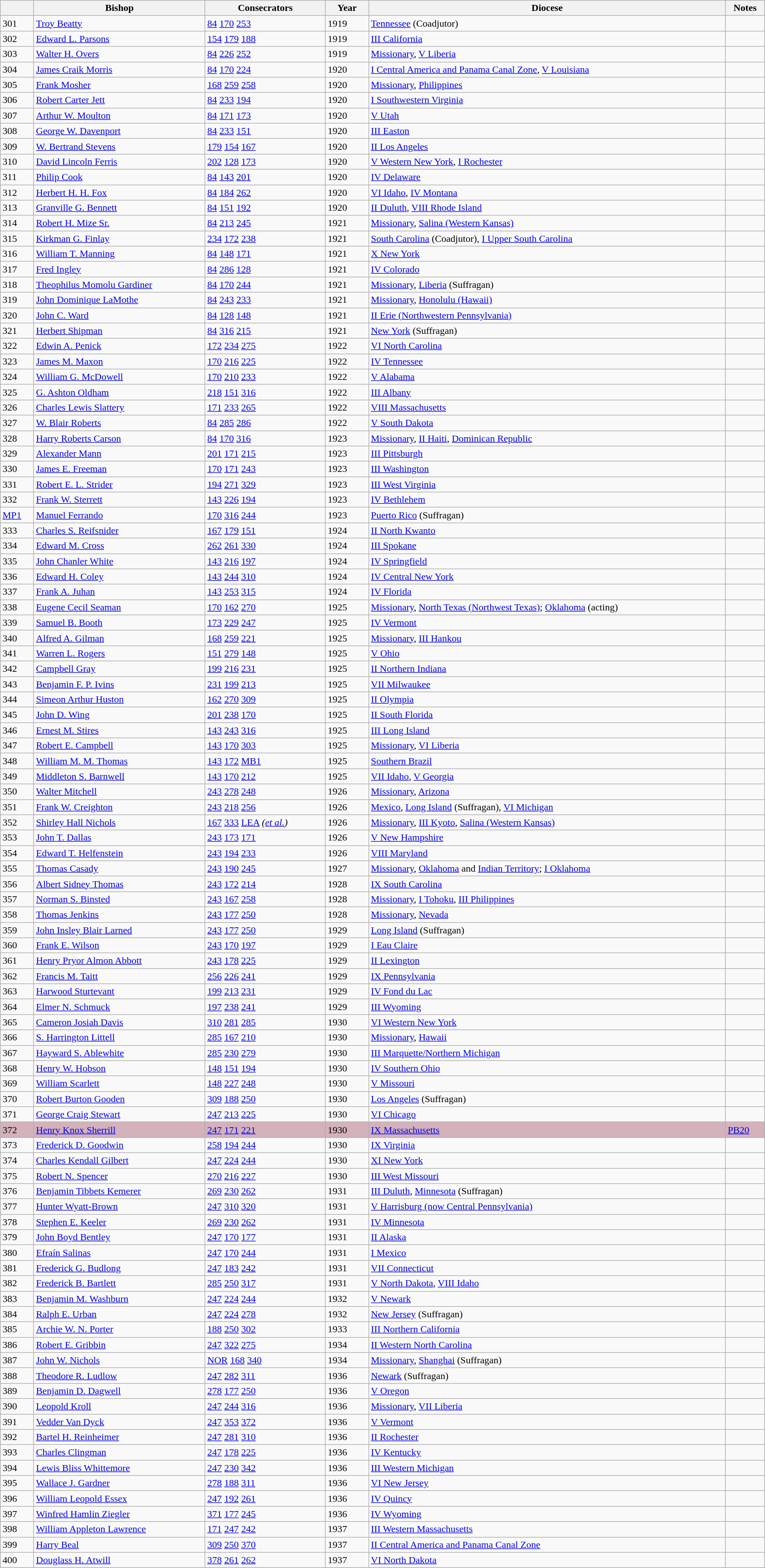<table class="wikitable" style="width:100%">
<tr>
<th scope="col" style="width:3em"></th>
<th scope="col">Bishop</th>
<th scope="col">Consecrators</th>
<th scope="col" style="width:4em">Year</th>
<th scope="col">Diocese</th>
<th scope="col">Notes</th>
</tr>
<tr>
<td>301</td>
<td><a href='#'>Troy Beatty</a></td>
<td><a href='#'>84</a> <a href='#'>170</a> <a href='#'>253</a></td>
<td>1919</td>
<td><a href='#'>Tennessee</a> (Coadjutor)</td>
<td></td>
</tr>
<tr>
<td>302</td>
<td><a href='#'>Edward L. Parsons</a></td>
<td><a href='#'>154</a> <a href='#'>179</a> <a href='#'>188</a></td>
<td>1919</td>
<td><a href='#'>III California</a></td>
<td></td>
</tr>
<tr>
<td>303</td>
<td><a href='#'>Walter H. Overs</a></td>
<td><a href='#'>84</a> <a href='#'>226</a> <a href='#'>252</a></td>
<td>1919</td>
<td><a href='#'>Missionary</a>, <a href='#'>V Liberia</a></td>
<td></td>
</tr>
<tr>
<td>304</td>
<td><a href='#'>James Craik Morris</a></td>
<td><a href='#'>84</a> <a href='#'>170</a> <a href='#'>224</a></td>
<td>1920</td>
<td><a href='#'>I Central America and Panama Canal Zone</a>, <a href='#'>V Louisiana</a></td>
<td></td>
</tr>
<tr>
<td>305</td>
<td><a href='#'>Frank Mosher</a></td>
<td><a href='#'>168</a> <a href='#'>259</a> <a href='#'>258</a></td>
<td>1920</td>
<td><a href='#'>Missionary</a>, <a href='#'>Philippines</a></td>
<td></td>
</tr>
<tr>
<td>306</td>
<td><a href='#'>Robert Carter Jett</a></td>
<td><a href='#'>84</a> <a href='#'>233</a> <a href='#'>194</a></td>
<td>1920</td>
<td><a href='#'>I Southwestern Virginia</a></td>
<td></td>
</tr>
<tr>
<td>307</td>
<td><a href='#'>Arthur W. Moulton</a></td>
<td><a href='#'>84</a> <a href='#'>171</a> <a href='#'>173</a></td>
<td>1920</td>
<td><a href='#'>V Utah</a></td>
<td></td>
</tr>
<tr>
<td>308</td>
<td><a href='#'>George W. Davenport</a></td>
<td><a href='#'>84</a> <a href='#'>233</a> <a href='#'>151</a></td>
<td>1920</td>
<td><a href='#'>III Easton</a></td>
<td></td>
</tr>
<tr>
<td>309</td>
<td><a href='#'>W. Bertrand Stevens</a></td>
<td><a href='#'>179</a> <a href='#'>154</a> <a href='#'>167</a></td>
<td>1920</td>
<td><a href='#'>II Los Angeles</a></td>
<td></td>
</tr>
<tr>
<td>310</td>
<td><a href='#'>David Lincoln Ferris</a></td>
<td><a href='#'>202</a> <a href='#'>128</a> <a href='#'>173</a></td>
<td>1920</td>
<td><a href='#'>V Western New York</a>, <a href='#'>I Rochester</a></td>
<td></td>
</tr>
<tr>
<td>311</td>
<td><a href='#'>Philip Cook</a></td>
<td><a href='#'>84</a> <a href='#'>143</a> <a href='#'>201</a></td>
<td>1920</td>
<td><a href='#'>IV Delaware</a></td>
<td></td>
</tr>
<tr>
<td>312</td>
<td><a href='#'>Herbert H. H. Fox</a></td>
<td><a href='#'>84</a> <a href='#'>184</a> <a href='#'>262</a></td>
<td>1920</td>
<td><a href='#'>VI Idaho</a>, <a href='#'>IV Montana</a></td>
<td></td>
</tr>
<tr>
<td>313</td>
<td><a href='#'>Granville G. Bennett</a></td>
<td><a href='#'>84</a> <a href='#'>151</a> <a href='#'>192</a></td>
<td>1920</td>
<td><a href='#'>II Duluth</a>, <a href='#'>VIII Rhode Island</a></td>
<td></td>
</tr>
<tr>
<td>314</td>
<td><a href='#'>Robert H. Mize Sr.</a></td>
<td><a href='#'>84</a> <a href='#'>213</a> <a href='#'>245</a></td>
<td>1921</td>
<td><a href='#'>Missionary</a>, <a href='#'>Salina (Western Kansas)</a></td>
<td></td>
</tr>
<tr>
<td>315</td>
<td><a href='#'>Kirkman G. Finlay</a></td>
<td><a href='#'>234</a> <a href='#'>172</a> <a href='#'>238</a></td>
<td>1921</td>
<td><a href='#'>South Carolina</a> (Coadjutor), <a href='#'>I Upper South Carolina</a></td>
<td></td>
</tr>
<tr>
<td>316</td>
<td><a href='#'>William T. Manning</a></td>
<td><a href='#'>84</a> <a href='#'>148</a> <a href='#'>171</a></td>
<td>1921</td>
<td><a href='#'>X New York</a></td>
<td></td>
</tr>
<tr>
<td>317</td>
<td><a href='#'>Fred Ingley</a></td>
<td><a href='#'>84</a> <a href='#'>286</a> <a href='#'>128</a></td>
<td>1921</td>
<td><a href='#'>IV Colorado</a></td>
<td></td>
</tr>
<tr>
<td>318</td>
<td><a href='#'>Theophilus Momolu Gardiner</a></td>
<td><a href='#'>84</a> <a href='#'>170</a> <a href='#'>244</a></td>
<td>1921</td>
<td><a href='#'>Missionary</a>, <a href='#'>Liberia</a> (Suffragan)</td>
<td></td>
</tr>
<tr>
<td>319</td>
<td><a href='#'>John Dominique LaMothe</a></td>
<td><a href='#'>84</a> <a href='#'>243</a> <a href='#'>233</a></td>
<td>1921</td>
<td><a href='#'>Missionary</a>, <a href='#'>Honolulu (Hawaii)</a></td>
<td></td>
</tr>
<tr>
<td>320</td>
<td><a href='#'>John C. Ward</a></td>
<td><a href='#'>84</a> <a href='#'>128</a> <a href='#'>148</a></td>
<td>1921</td>
<td><a href='#'>II Erie (Northwestern Pennsylvania)</a></td>
<td></td>
</tr>
<tr>
<td>321</td>
<td><a href='#'>Herbert Shipman</a></td>
<td><a href='#'>84</a> <a href='#'>316</a> <a href='#'>215</a></td>
<td>1921</td>
<td><a href='#'>New York</a> (Suffragan)</td>
<td></td>
</tr>
<tr>
<td>322</td>
<td><a href='#'>Edwin A. Penick</a></td>
<td><a href='#'>172</a> <a href='#'>234</a> <a href='#'>275</a></td>
<td>1922</td>
<td><a href='#'>VI North Carolina</a></td>
<td></td>
</tr>
<tr>
<td>323</td>
<td><a href='#'>James M. Maxon</a></td>
<td><a href='#'>170</a> <a href='#'>216</a> <a href='#'>225</a></td>
<td>1922</td>
<td><a href='#'>IV Tennessee</a></td>
<td></td>
</tr>
<tr>
<td>324</td>
<td><a href='#'>William G. McDowell</a></td>
<td><a href='#'>170</a> <a href='#'>210</a> <a href='#'>233</a></td>
<td>1922</td>
<td><a href='#'>V Alabama</a></td>
<td></td>
</tr>
<tr>
<td>325</td>
<td><a href='#'>G. Ashton Oldham</a></td>
<td><a href='#'>218</a> <a href='#'>151</a> <a href='#'>316</a></td>
<td>1922</td>
<td><a href='#'>III Albany</a></td>
<td></td>
</tr>
<tr>
<td>326</td>
<td><a href='#'>Charles Lewis Slattery</a></td>
<td><a href='#'>171</a> <a href='#'>233</a> <a href='#'>265</a></td>
<td>1922</td>
<td><a href='#'>VIII Massachusetts</a></td>
<td></td>
</tr>
<tr>
<td>327</td>
<td><a href='#'>W. Blair Roberts</a></td>
<td><a href='#'>84</a> <a href='#'>285</a> <a href='#'>286</a></td>
<td>1922</td>
<td><a href='#'>V South Dakota</a></td>
<td></td>
</tr>
<tr>
<td>328</td>
<td><a href='#'>Harry Roberts Carson</a></td>
<td><a href='#'>84</a> <a href='#'>170</a> <a href='#'>316</a></td>
<td>1923</td>
<td><a href='#'>Missionary</a>, <a href='#'>II Haiti</a>, <a href='#'>Dominican Republic</a></td>
<td></td>
</tr>
<tr>
<td>329</td>
<td><a href='#'>Alexander Mann</a></td>
<td><a href='#'>201</a> <a href='#'>171</a> <a href='#'>215</a></td>
<td>1923</td>
<td><a href='#'>III Pittsburgh</a></td>
<td></td>
</tr>
<tr>
<td>330</td>
<td><a href='#'>James E. Freeman</a></td>
<td><a href='#'>170</a> <a href='#'>171</a> <a href='#'>243</a></td>
<td>1923</td>
<td><a href='#'>III Washington</a></td>
<td></td>
</tr>
<tr>
<td>331</td>
<td><a href='#'>Robert E. L. Strider</a></td>
<td><a href='#'>194</a> <a href='#'>271</a> <a href='#'>329</a></td>
<td>1923</td>
<td><a href='#'>III West Virginia</a></td>
<td></td>
</tr>
<tr>
<td>332</td>
<td><a href='#'>Frank W. Sterrett</a></td>
<td><a href='#'>143</a> <a href='#'>226</a> <a href='#'>194</a></td>
<td>1923</td>
<td><a href='#'>IV Bethlehem</a></td>
<td></td>
</tr>
<tr>
<td><a href='#'>MP1</a></td>
<td><a href='#'>Manuel Ferrando</a></td>
<td><a href='#'>170</a> <a href='#'>316</a> <a href='#'>244</a></td>
<td>1923</td>
<td><a href='#'>Puerto Rico</a> (Suffragan)</td>
<td></td>
</tr>
<tr>
<td>333</td>
<td><a href='#'>Charles S. Reifsnider</a></td>
<td><a href='#'>167</a> <a href='#'>179</a> <a href='#'>151</a></td>
<td>1924</td>
<td><a href='#'>II North Kwanto</a></td>
<td></td>
</tr>
<tr>
<td>334</td>
<td><a href='#'>Edward M. Cross</a></td>
<td><a href='#'>262</a> <a href='#'>261</a> <a href='#'>330</a></td>
<td>1924</td>
<td><a href='#'>III Spokane</a></td>
<td></td>
</tr>
<tr>
<td>335</td>
<td><a href='#'>John Chanler White</a></td>
<td><a href='#'>143</a> <a href='#'>216</a> <a href='#'>197</a></td>
<td>1924</td>
<td><a href='#'>IV Springfield</a></td>
<td></td>
</tr>
<tr>
<td>336</td>
<td><a href='#'>Edward H. Coley</a></td>
<td><a href='#'>143</a> <a href='#'>244</a> <a href='#'>310</a></td>
<td>1924</td>
<td><a href='#'>IV Central New York</a></td>
<td></td>
</tr>
<tr>
<td>337</td>
<td><a href='#'>Frank A. Juhan</a></td>
<td><a href='#'>143</a> <a href='#'>253</a> <a href='#'>315</a></td>
<td>1924</td>
<td><a href='#'>IV Florida</a></td>
<td></td>
</tr>
<tr>
<td>338</td>
<td><a href='#'>Eugene Cecil Seaman</a></td>
<td><a href='#'>170</a> <a href='#'>162</a> <a href='#'>270</a></td>
<td>1925</td>
<td><a href='#'>Missionary</a>, <a href='#'>North Texas (Northwest Texas)</a>; <a href='#'>Oklahoma</a> (acting)</td>
<td></td>
</tr>
<tr>
<td>339</td>
<td><a href='#'>Samuel B. Booth</a></td>
<td><a href='#'>173</a> <a href='#'>229</a> <a href='#'>247</a></td>
<td>1925</td>
<td><a href='#'>IV Vermont</a></td>
<td></td>
</tr>
<tr>
<td>340</td>
<td><a href='#'>Alfred A. Gilman</a></td>
<td><a href='#'>168</a> <a href='#'>259</a> <a href='#'>221</a></td>
<td>1925</td>
<td><a href='#'>Missionary</a>, <a href='#'>III Hankou</a></td>
<td></td>
</tr>
<tr>
<td>341</td>
<td><a href='#'>Warren L. Rogers</a></td>
<td><a href='#'>151</a> <a href='#'>279</a> <a href='#'>148</a></td>
<td>1925</td>
<td><a href='#'>V Ohio</a></td>
<td></td>
</tr>
<tr>
<td>342</td>
<td><a href='#'>Campbell Gray</a></td>
<td><a href='#'>199</a> <a href='#'>216</a> <a href='#'>231</a></td>
<td>1925</td>
<td><a href='#'>II Northern Indiana</a></td>
<td></td>
</tr>
<tr>
<td>343</td>
<td><a href='#'>Benjamin F. P. Ivins</a></td>
<td><a href='#'>231</a> <a href='#'>199</a> <a href='#'>213</a></td>
<td>1925</td>
<td><a href='#'>VII Milwaukee</a></td>
<td></td>
</tr>
<tr>
<td>344</td>
<td><a href='#'>Simeon Arthur Huston</a></td>
<td><a href='#'>162</a> <a href='#'>270</a> <a href='#'>309</a></td>
<td>1925</td>
<td><a href='#'>II Olympia</a></td>
<td></td>
</tr>
<tr>
<td>345</td>
<td><a href='#'>John D. Wing</a></td>
<td><a href='#'>201</a> <a href='#'>238</a> <a href='#'>170</a></td>
<td>1925</td>
<td><a href='#'>II South Florida</a></td>
<td></td>
</tr>
<tr>
<td>346</td>
<td><a href='#'>Ernest M. Stires</a></td>
<td><a href='#'>143</a> <a href='#'>243</a> <a href='#'>316</a></td>
<td>1925</td>
<td><a href='#'>III Long Island</a></td>
<td></td>
</tr>
<tr>
<td>347</td>
<td><a href='#'>Robert E. Campbell</a></td>
<td><a href='#'>143</a> <a href='#'>170</a> <a href='#'>303</a></td>
<td>1925</td>
<td><a href='#'>Missionary</a>, <a href='#'>VI Liberia</a></td>
<td></td>
</tr>
<tr>
<td>348</td>
<td><a href='#'>William M. M. Thomas</a></td>
<td><a href='#'>143</a> <a href='#'>172</a> <a href='#'>MB1</a></td>
<td>1925</td>
<td><a href='#'>Southern Brazil</a></td>
<td></td>
</tr>
<tr>
<td>349</td>
<td><a href='#'>Middleton S. Barnwell</a></td>
<td><a href='#'>143</a> <a href='#'>170</a> <a href='#'>212</a></td>
<td>1925</td>
<td><a href='#'>VII Idaho</a>, <a href='#'>V Georgia</a></td>
<td></td>
</tr>
<tr>
<td>350</td>
<td><a href='#'>Walter Mitchell</a></td>
<td><a href='#'>243</a> <a href='#'>278</a> <a href='#'>248</a></td>
<td>1926</td>
<td><a href='#'>Missionary</a>, <a href='#'>Arizona</a></td>
<td></td>
</tr>
<tr>
<td>351</td>
<td><a href='#'>Frank W. Creighton</a></td>
<td><a href='#'>243</a> <a href='#'>218</a> <a href='#'>256</a></td>
<td>1926</td>
<td><a href='#'>Mexico</a>, <a href='#'>Long Island</a> (Suffragan), <a href='#'>VI Michigan</a></td>
<td></td>
</tr>
<tr>
<td>352</td>
<td><a href='#'>Shirley Hall Nichols</a></td>
<td><a href='#'>167</a> <a href='#'>333</a> <a href='#'>LEA</a> <em>(<a href='#'>et al.</a>)</em></td>
<td>1926</td>
<td><a href='#'>Missionary</a>, <a href='#'>III Kyoto</a>, <a href='#'>Salina (Western Kansas)</a></td>
<td></td>
</tr>
<tr>
<td>353</td>
<td><a href='#'>John T. Dallas</a></td>
<td><a href='#'>243</a> <a href='#'>173</a> <a href='#'>171</a></td>
<td>1926</td>
<td><a href='#'>V New Hampshire</a></td>
<td></td>
</tr>
<tr>
<td>354</td>
<td><a href='#'>Edward T. Helfenstein</a></td>
<td><a href='#'>243</a> <a href='#'>194</a> <a href='#'>233</a></td>
<td>1926</td>
<td><a href='#'>VIII Maryland</a></td>
<td></td>
</tr>
<tr>
<td>355</td>
<td><a href='#'>Thomas Casady</a></td>
<td><a href='#'>243</a> <a href='#'>190</a> <a href='#'>245</a></td>
<td>1927</td>
<td><a href='#'>Missionary</a>, <a href='#'>Oklahoma</a> and <a href='#'>Indian Territory</a>; <a href='#'>I Oklahoma</a></td>
<td></td>
</tr>
<tr>
<td>356</td>
<td><a href='#'>Albert Sidney Thomas</a></td>
<td><a href='#'>243</a> <a href='#'>172</a> <a href='#'>214</a></td>
<td>1928</td>
<td><a href='#'>IX South Carolina</a></td>
<td></td>
</tr>
<tr>
<td>357</td>
<td><a href='#'>Norman S. Binsted</a></td>
<td><a href='#'>243</a> <a href='#'>167</a> <a href='#'>258</a></td>
<td>1928</td>
<td><a href='#'>Missionary</a>, <a href='#'>I Tohoku</a>, <a href='#'>III Philippines</a></td>
<td></td>
</tr>
<tr>
<td>358</td>
<td><a href='#'>Thomas Jenkins</a></td>
<td><a href='#'>243</a> <a href='#'>177</a> <a href='#'>250</a></td>
<td>1928</td>
<td><a href='#'>Missionary</a>, <a href='#'>Nevada</a></td>
<td></td>
</tr>
<tr>
<td>359</td>
<td><a href='#'>John Insley Blair Larned</a></td>
<td><a href='#'>243</a> <a href='#'>177</a> <a href='#'>250</a></td>
<td>1929</td>
<td><a href='#'>Long Island</a> (Suffragan)</td>
<td></td>
</tr>
<tr>
<td>360</td>
<td><a href='#'>Frank E. Wilson</a></td>
<td><a href='#'>243</a> <a href='#'>170</a> <a href='#'>197</a></td>
<td>1929</td>
<td><a href='#'>I Eau Claire</a></td>
<td></td>
</tr>
<tr>
<td>361</td>
<td><a href='#'>Henry Pryor Almon Abbott</a></td>
<td><a href='#'>243</a> <a href='#'>178</a> <a href='#'>225</a></td>
<td>1929</td>
<td><a href='#'>II Lexington</a></td>
<td></td>
</tr>
<tr>
<td>362</td>
<td><a href='#'>Francis M. Taitt</a></td>
<td><a href='#'>256</a> <a href='#'>226</a> <a href='#'>241</a></td>
<td>1929</td>
<td><a href='#'>IX Pennsylvania</a></td>
<td></td>
</tr>
<tr>
<td>363</td>
<td><a href='#'>Harwood Sturtevant</a></td>
<td><a href='#'>199</a> <a href='#'>213</a> <a href='#'>231</a></td>
<td>1929</td>
<td><a href='#'>IV Fond du Lac</a></td>
<td></td>
</tr>
<tr>
<td>364</td>
<td><a href='#'>Elmer N. Schmuck</a></td>
<td><a href='#'>197</a> <a href='#'>238</a> <a href='#'>241</a></td>
<td>1929</td>
<td><a href='#'>III Wyoming</a></td>
<td></td>
</tr>
<tr>
<td>365</td>
<td><a href='#'>Cameron Josiah Davis</a></td>
<td><a href='#'>310</a> <a href='#'>281</a> <a href='#'>285</a></td>
<td>1930</td>
<td><a href='#'>VI Western New York</a></td>
<td></td>
</tr>
<tr>
<td>366</td>
<td><a href='#'>S. Harrington Littell</a></td>
<td><a href='#'>285</a> <a href='#'>167</a> <a href='#'>210</a></td>
<td>1930</td>
<td><a href='#'>Missionary</a>, <a href='#'>Hawaii</a></td>
<td></td>
</tr>
<tr>
<td>367</td>
<td><a href='#'>Hayward S. Ablewhite</a></td>
<td><a href='#'>285</a> <a href='#'>230</a> <a href='#'>279</a></td>
<td>1930</td>
<td><a href='#'>III Marquette/Northern Michigan</a></td>
<td></td>
</tr>
<tr>
<td>368</td>
<td><a href='#'>Henry W. Hobson</a></td>
<td><a href='#'>148</a> <a href='#'>151</a> <a href='#'>194</a></td>
<td>1930</td>
<td><a href='#'>IV Southern Ohio</a></td>
<td></td>
</tr>
<tr>
<td>369</td>
<td><a href='#'>William Scarlett</a></td>
<td><a href='#'>148</a> <a href='#'>227</a> <a href='#'>248</a></td>
<td>1930</td>
<td><a href='#'>V Missouri</a></td>
<td></td>
</tr>
<tr>
<td>370</td>
<td><a href='#'>Robert Burton Gooden</a></td>
<td><a href='#'>309</a> <a href='#'>188</a> <a href='#'>250</a></td>
<td>1930</td>
<td><a href='#'>Los Angeles</a> (Suffragan)</td>
<td></td>
</tr>
<tr>
<td>371</td>
<td><a href='#'>George Craig Stewart</a></td>
<td><a href='#'>247</a> <a href='#'>213</a> <a href='#'>225</a></td>
<td>1930</td>
<td><a href='#'>VI Chicago</a></td>
<td></td>
</tr>
<tr bgcolor="#D4B1BB ">
<td>372</td>
<td><a href='#'>Henry Knox Sherrill</a></td>
<td><a href='#'>247</a> <a href='#'>171</a> <a href='#'>221</a></td>
<td>1930</td>
<td><a href='#'>IX Massachusetts</a></td>
<td> <a href='#'>PB20</a></td>
</tr>
<tr>
<td>373</td>
<td><a href='#'>Frederick D. Goodwin</a></td>
<td><a href='#'>258</a> <a href='#'>194</a> <a href='#'>244</a></td>
<td>1930</td>
<td><a href='#'>IX Virginia</a></td>
<td></td>
</tr>
<tr>
<td>374</td>
<td><a href='#'>Charles Kendall Gilbert</a></td>
<td><a href='#'>247</a> <a href='#'>224</a> <a href='#'>244</a></td>
<td>1930</td>
<td><a href='#'>XI New York</a></td>
<td></td>
</tr>
<tr>
<td>375</td>
<td><a href='#'>Robert N. Spencer</a></td>
<td><a href='#'>270</a> <a href='#'>216</a> <a href='#'>227</a></td>
<td>1930</td>
<td><a href='#'>III West Missouri</a></td>
<td></td>
</tr>
<tr>
<td>376</td>
<td><a href='#'>Benjamin Tibbets Kemerer</a></td>
<td><a href='#'>269</a> <a href='#'>230</a> <a href='#'>262</a></td>
<td>1931</td>
<td><a href='#'>III Duluth</a>, <a href='#'>Minnesota</a> (Suffragan)</td>
<td></td>
</tr>
<tr>
<td>377</td>
<td><a href='#'>Hunter Wyatt-Brown</a></td>
<td><a href='#'>247</a> <a href='#'>310</a> <a href='#'>320</a></td>
<td>1931</td>
<td><a href='#'>V Harrisburg (now Central Pennsylvania)</a></td>
<td></td>
</tr>
<tr>
<td>378</td>
<td><a href='#'>Stephen E. Keeler</a></td>
<td><a href='#'>269</a> <a href='#'>230</a> <a href='#'>262</a></td>
<td>1931</td>
<td><a href='#'>IV Minnesota</a></td>
<td></td>
</tr>
<tr>
<td>379</td>
<td><a href='#'>John Boyd Bentley</a></td>
<td><a href='#'>247</a> <a href='#'>170</a> <a href='#'>177</a></td>
<td>1931</td>
<td><a href='#'>II Alaska</a></td>
<td></td>
</tr>
<tr>
<td>380</td>
<td><a href='#'>Efraín Salinas</a></td>
<td><a href='#'>247</a> <a href='#'>170</a> <a href='#'>244</a></td>
<td>1931</td>
<td><a href='#'>I Mexico</a></td>
<td></td>
</tr>
<tr>
<td>381</td>
<td><a href='#'>Frederick G. Budlong</a></td>
<td><a href='#'>247</a> <a href='#'>183</a> <a href='#'>242</a></td>
<td>1931</td>
<td><a href='#'>VII Connecticut</a></td>
<td></td>
</tr>
<tr>
<td>382</td>
<td><a href='#'>Frederick B. Bartlett</a></td>
<td><a href='#'>285</a> <a href='#'>250</a> <a href='#'>317</a></td>
<td>1931</td>
<td><a href='#'>V North Dakota</a>, <a href='#'>VIII Idaho</a></td>
<td></td>
</tr>
<tr>
<td>383</td>
<td><a href='#'>Benjamin M. Washburn</a></td>
<td><a href='#'>247</a> <a href='#'>224</a> <a href='#'>244</a></td>
<td>1932</td>
<td><a href='#'>V Newark</a></td>
<td></td>
</tr>
<tr>
<td>384</td>
<td><a href='#'>Ralph E. Urban</a></td>
<td><a href='#'>247</a> <a href='#'>224</a> <a href='#'>278</a></td>
<td>1932</td>
<td><a href='#'>New Jersey</a> (Suffragan)</td>
<td></td>
</tr>
<tr>
<td>385</td>
<td><a href='#'>Archie W. N. Porter</a></td>
<td><a href='#'>188</a> <a href='#'>250</a> <a href='#'>302</a></td>
<td>1933</td>
<td><a href='#'>III Northern California</a></td>
<td></td>
</tr>
<tr>
<td>386</td>
<td><a href='#'>Robert E. Gribbin</a></td>
<td><a href='#'>247</a> <a href='#'>322</a> <a href='#'>275</a></td>
<td>1934</td>
<td><a href='#'>II Western North Carolina</a></td>
<td></td>
</tr>
<tr>
<td>387</td>
<td><a href='#'>John W. Nichols</a></td>
<td><a href='#'>NOR</a> <a href='#'>168</a> <a href='#'>340</a></td>
<td>1934</td>
<td><a href='#'>Missionary</a>, <a href='#'>Shanghai</a> (Suffragan)</td>
<td></td>
</tr>
<tr>
<td>388</td>
<td><a href='#'>Theodore R. Ludlow</a></td>
<td><a href='#'>247</a> <a href='#'>282</a> <a href='#'>311</a></td>
<td>1936</td>
<td><a href='#'>Newark</a> (Suffragan)</td>
<td></td>
</tr>
<tr>
<td>389</td>
<td><a href='#'>Benjamin D. Dagwell</a></td>
<td><a href='#'>278</a> <a href='#'>177</a> <a href='#'>250</a></td>
<td>1936</td>
<td><a href='#'>V Oregon</a></td>
<td></td>
</tr>
<tr>
<td>390</td>
<td><a href='#'>Leopold Kroll</a></td>
<td><a href='#'>247</a> <a href='#'>244</a> <a href='#'>316</a></td>
<td>1936</td>
<td><a href='#'>Missionary</a>, <a href='#'>VII Liberia</a></td>
<td></td>
</tr>
<tr>
<td>391</td>
<td><a href='#'>Vedder Van Dyck</a></td>
<td><a href='#'>247</a> <a href='#'>353</a> <a href='#'>372</a></td>
<td>1936</td>
<td><a href='#'>V Vermont</a></td>
<td></td>
</tr>
<tr>
<td>392</td>
<td><a href='#'>Bartel H. Reinheimer</a></td>
<td><a href='#'>247</a> <a href='#'>281</a> <a href='#'>310</a></td>
<td>1936</td>
<td><a href='#'>II Rochester</a></td>
<td></td>
</tr>
<tr>
<td>393</td>
<td><a href='#'>Charles Clingman</a></td>
<td><a href='#'>247</a> <a href='#'>178</a> <a href='#'>225</a></td>
<td>1936</td>
<td><a href='#'>IV Kentucky</a></td>
<td></td>
</tr>
<tr>
<td>394</td>
<td><a href='#'>Lewis Bliss Whittemore</a></td>
<td><a href='#'>247</a> <a href='#'>230</a> <a href='#'>342</a></td>
<td>1936</td>
<td><a href='#'>III Western Michigan</a></td>
<td></td>
</tr>
<tr>
<td>395</td>
<td><a href='#'>Wallace J. Gardner</a></td>
<td><a href='#'>278</a> <a href='#'>188</a> <a href='#'>311</a></td>
<td>1936</td>
<td><a href='#'>VI New Jersey</a></td>
<td></td>
</tr>
<tr>
<td>396</td>
<td><a href='#'>William Leopold Essex</a></td>
<td><a href='#'>247</a> <a href='#'>192</a> <a href='#'>261</a></td>
<td>1936</td>
<td><a href='#'>IV Quincy</a></td>
<td></td>
</tr>
<tr>
<td>397</td>
<td><a href='#'>Winfred Hamlin Ziegler</a></td>
<td><a href='#'>371</a> <a href='#'>177</a> <a href='#'>245</a></td>
<td>1936</td>
<td><a href='#'>IV Wyoming</a></td>
<td></td>
</tr>
<tr>
<td>398</td>
<td><a href='#'>William Appleton Lawrence</a></td>
<td><a href='#'>171</a> <a href='#'>247</a> <a href='#'>242</a></td>
<td>1937</td>
<td><a href='#'>III Western Massachusetts</a></td>
<td></td>
</tr>
<tr>
<td>399</td>
<td><a href='#'>Harry Beal</a></td>
<td><a href='#'>309</a> <a href='#'>250</a> <a href='#'>370</a></td>
<td>1937</td>
<td><a href='#'>II Central America and Panama Canal Zone</a></td>
<td></td>
</tr>
<tr>
<td>400</td>
<td><a href='#'>Douglass H. Atwill</a></td>
<td><a href='#'>378</a> <a href='#'>261</a> <a href='#'>262</a></td>
<td>1937</td>
<td><a href='#'>VI North Dakota</a></td>
<td></td>
</tr>
</table>
